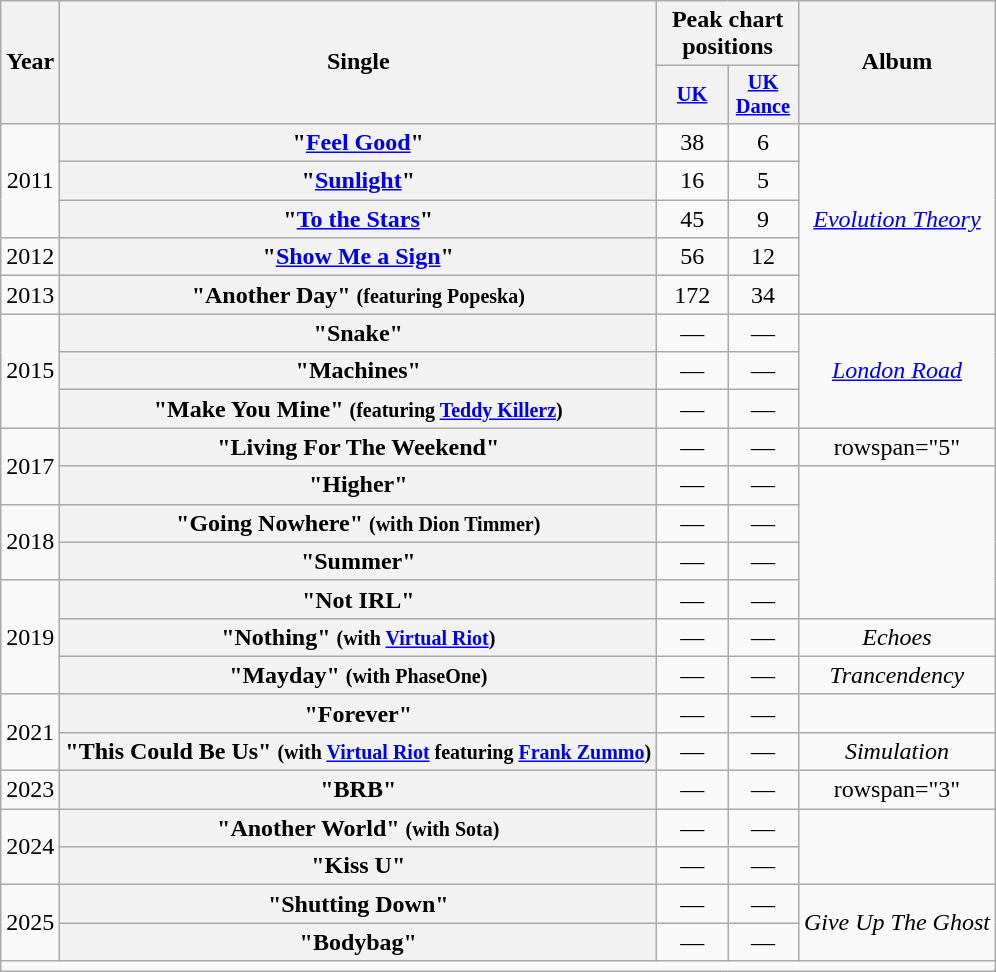<table class="wikitable plainrowheaders" style="text-align:center;" border="1">
<tr>
<th scope="col" rowspan="2">Year</th>
<th scope="col" rowspan="2">Single</th>
<th scope="col" colspan="2">Peak chart positions</th>
<th scope="col" rowspan="2">Album</th>
</tr>
<tr>
<th scope="col" style="width: 3em; font-size: 85%;"><a href='#'>UK</a><br></th>
<th scope="col" style="width: 3em; font-size: 85%;"><a href='#'>UK<br>Dance</a><br></th>
</tr>
<tr>
<td rowspan="3">2011</td>
<th scope="row">"<a href='#'>Feel Good</a>"</th>
<td>38</td>
<td>6</td>
<td rowspan="5"><em><a href='#'>Evolution Theory</a></em></td>
</tr>
<tr>
<th scope="row">"<a href='#'>Sunlight</a>"</th>
<td>16</td>
<td>5</td>
</tr>
<tr>
<th scope="row">"<a href='#'>To the Stars</a>"</th>
<td>45</td>
<td>9</td>
</tr>
<tr>
<td rowspan="1">2012</td>
<th scope="row">"<a href='#'>Show Me a Sign</a>"</th>
<td>56</td>
<td>12</td>
</tr>
<tr>
<td rowspan="1">2013</td>
<th scope="row">"Another Day" <small>(featuring Popeska)</small></th>
<td>172</td>
<td>34</td>
</tr>
<tr>
<td rowspan="3">2015</td>
<th scope="row">"Snake"</th>
<td>—</td>
<td>—</td>
<td rowspan="3"><em><a href='#'>London Road</a></em></td>
</tr>
<tr>
<th scope="row">"Machines"</th>
<td>—</td>
<td>—</td>
</tr>
<tr>
<th scope="row">"Make You Mine" <small>(featuring <a href='#'>Teddy Killerz</a>)</small></th>
<td>—</td>
<td>—</td>
</tr>
<tr>
<td rowspan="2">2017</td>
<th scope="row">"Living For The Weekend"</th>
<td>—</td>
<td>—</td>
<td>rowspan="5" </td>
</tr>
<tr>
<th scope="row">"Higher"</th>
<td>—</td>
<td>—</td>
</tr>
<tr>
<td rowspan="2">2018</td>
<th scope="row">"Going Nowhere" <small>(with Dion Timmer)</small></th>
<td>—</td>
<td>—</td>
</tr>
<tr>
<th scope="row">"Summer"</th>
<td>—</td>
<td>—</td>
</tr>
<tr>
<td rowspan="3">2019</td>
<th scope="row">"Not IRL"</th>
<td>—</td>
<td>—</td>
</tr>
<tr>
<th scope="row">"Nothing" <small>(with <a href='#'>Virtual Riot</a>)</small></th>
<td>—</td>
<td>—</td>
<td><em>Echoes</em></td>
</tr>
<tr>
<th scope="row">"Mayday" <small>(with PhaseOne)</small></th>
<td>—</td>
<td>—</td>
<td><em>Trancendency</em></td>
</tr>
<tr>
<td rowspan="2">2021</td>
<th scope="row">"Forever"</th>
<td>—</td>
<td>—</td>
<td></td>
</tr>
<tr>
<th scope="row">"This Could Be Us" <small>(with <a href='#'>Virtual Riot</a> featuring <a href='#'>Frank Zummo</a>)</small></th>
<td>—</td>
<td>—</td>
<td><em>Simulation</em></td>
</tr>
<tr>
<td>2023</td>
<th scope="row">"BRB"</th>
<td>—</td>
<td>—</td>
<td>rowspan="3" </td>
</tr>
<tr>
<td rowspan="2">2024</td>
<th scope="row">"Another World" <small>(with Sota)</small></th>
<td>—</td>
<td>—</td>
</tr>
<tr>
<th scope="row">"Kiss U"</th>
<td>—</td>
<td>—</td>
</tr>
<tr>
<td rowspan="2">2025</td>
<th scope="row">"Shutting Down"</th>
<td>—</td>
<td>—</td>
<td rowspan="2"><em>Give Up The Ghost</em></td>
</tr>
<tr>
<th scope="row">"Bodybag"</th>
<td>—</td>
<td>—</td>
</tr>
<tr>
<td colspan="5"></td>
</tr>
</table>
